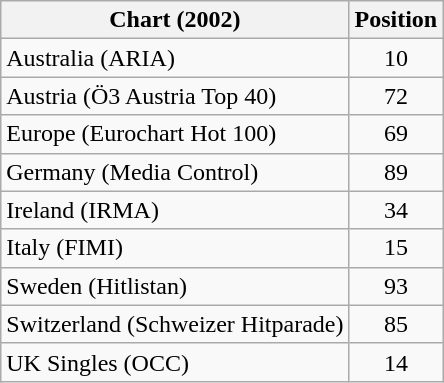<table class="wikitable sortable">
<tr>
<th>Chart (2002)</th>
<th>Position</th>
</tr>
<tr>
<td>Australia (ARIA)</td>
<td align="center">10</td>
</tr>
<tr>
<td>Austria (Ö3 Austria Top 40)</td>
<td align="center">72</td>
</tr>
<tr>
<td>Europe (Eurochart Hot 100)</td>
<td align="center">69</td>
</tr>
<tr>
<td>Germany (Media Control)</td>
<td align="center">89</td>
</tr>
<tr>
<td>Ireland (IRMA)</td>
<td align="center">34</td>
</tr>
<tr>
<td>Italy (FIMI)</td>
<td align="center">15</td>
</tr>
<tr>
<td>Sweden (Hitlistan)</td>
<td align="center">93</td>
</tr>
<tr>
<td>Switzerland (Schweizer Hitparade)</td>
<td align="center">85</td>
</tr>
<tr>
<td>UK Singles (OCC)</td>
<td align="center">14</td>
</tr>
</table>
